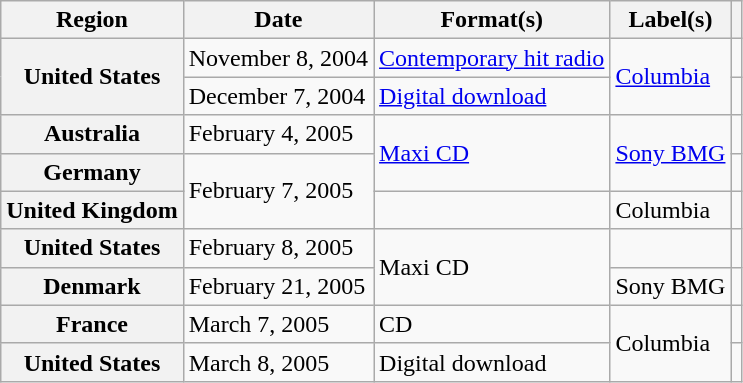<table class="wikitable plainrowheaders">
<tr>
<th scope="col">Region</th>
<th scope="col">Date</th>
<th scope="col">Format(s)</th>
<th scope="col">Label(s)</th>
<th scope="col"></th>
</tr>
<tr>
<th scope="row" rowspan="2">United States</th>
<td>November 8, 2004</td>
<td><a href='#'>Contemporary hit radio</a></td>
<td rowspan="2"><a href='#'>Columbia</a></td>
<td></td>
</tr>
<tr>
<td>December 7, 2004</td>
<td><a href='#'>Digital download</a> </td>
<td></td>
</tr>
<tr>
<th scope="row">Australia</th>
<td>February 4, 2005</td>
<td rowspan="2"><a href='#'>Maxi CD</a></td>
<td rowspan="2"><a href='#'>Sony BMG</a></td>
<td></td>
</tr>
<tr>
<th scope="row">Germany</th>
<td rowspan="2">February 7, 2005</td>
<td></td>
</tr>
<tr>
<th scope="row">United Kingdom</th>
<td></td>
<td>Columbia</td>
<td align="center"></td>
</tr>
<tr>
<th scope="row">United States</th>
<td>February 8, 2005</td>
<td rowspan="2">Maxi CD</td>
<td></td>
<td></td>
</tr>
<tr>
<th scope="row">Denmark</th>
<td>February 21, 2005</td>
<td>Sony BMG</td>
<td></td>
</tr>
<tr>
<th scope="row">France</th>
<td>March 7, 2005</td>
<td>CD</td>
<td rowspan="2">Columbia</td>
<td></td>
</tr>
<tr>
<th scope="row">United States</th>
<td>March 8, 2005</td>
<td>Digital download </td>
<td></td>
</tr>
</table>
